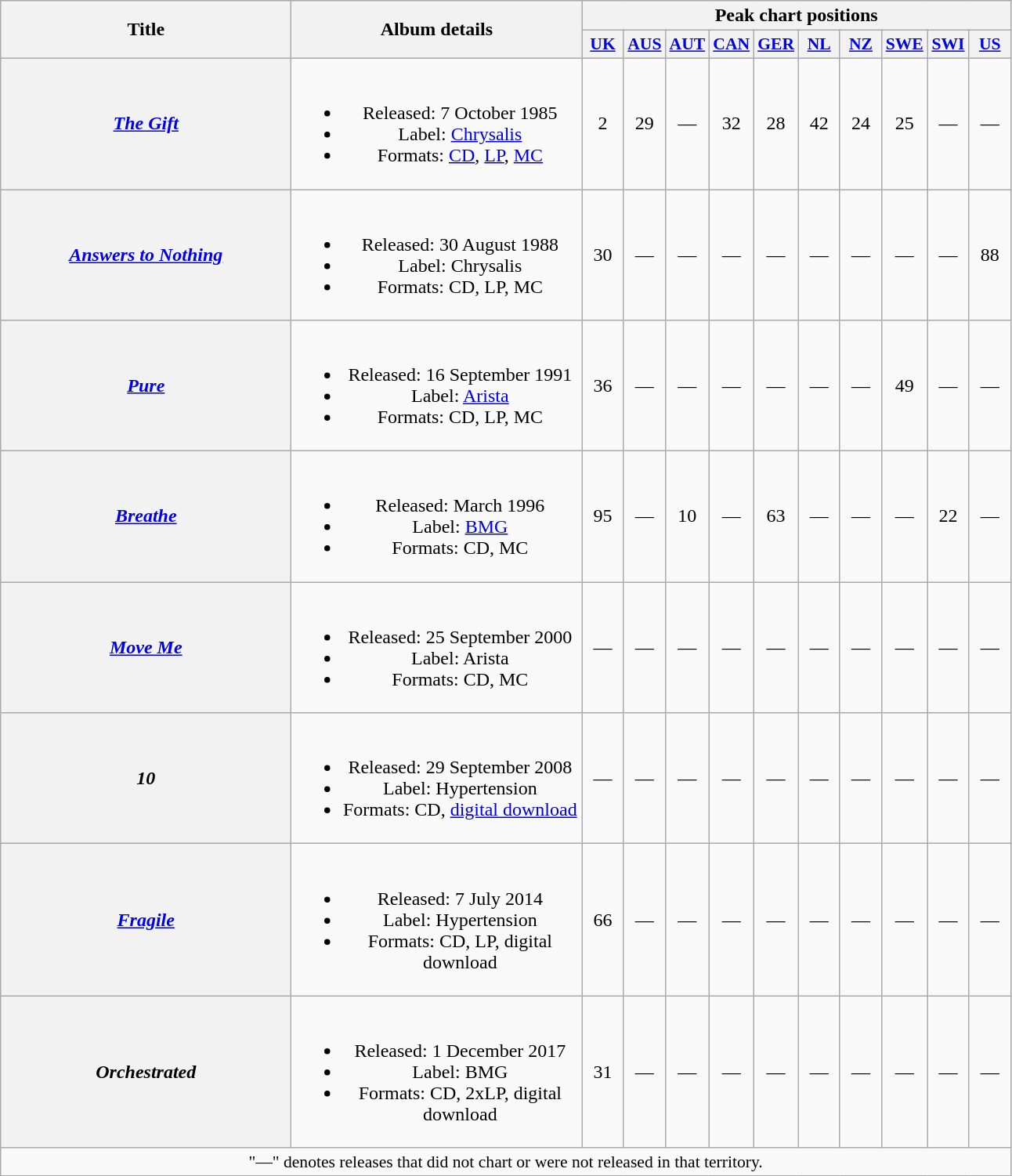<table class="wikitable plainrowheaders" style="text-align:center;">
<tr>
<th rowspan="2" scope="col" style="width:15em;">Title</th>
<th rowspan="2" scope="col" style="width:15em;">Album details</th>
<th colspan="10">Peak chart positions</th>
</tr>
<tr>
<th scope="col" style="width:2em;font-size:90%;"><a href='#'>UK</a><br></th>
<th scope="col" style="width:2em;font-size:90%;"><a href='#'>AUS</a><br></th>
<th scope="col" style="width:2em;font-size:90%;"><a href='#'>AUT</a><br></th>
<th scope="col" style="width:2em;font-size:90%;"><a href='#'>CAN</a><br></th>
<th scope="col" style="width:2em;font-size:90%;"><a href='#'>GER</a><br></th>
<th scope="col" style="width:2em;font-size:90%;"><a href='#'>NL</a><br></th>
<th scope="col" style="width:2em;font-size:90%;"><a href='#'>NZ</a><br></th>
<th scope="col" style="width:2em;font-size:90%;"><a href='#'>SWE</a><br></th>
<th scope="col" style="width:2em;font-size:90%;"><a href='#'>SWI</a><br></th>
<th scope="col" style="width:2em;font-size:90%;"><a href='#'>US</a><br></th>
</tr>
<tr>
<th scope="row"><em><a href='#'>The Gift</a></em></th>
<td><br><ul><li>Released: 7 October 1985</li><li>Label: <a href='#'>Chrysalis</a></li><li>Formats: <a href='#'>CD</a>, <a href='#'>LP</a>, <a href='#'>MC</a></li></ul></td>
<td>2</td>
<td>29</td>
<td>—</td>
<td>32</td>
<td>28</td>
<td>42</td>
<td>24</td>
<td>25</td>
<td>—</td>
<td>—</td>
</tr>
<tr>
<th scope="row"><em><a href='#'>Answers to Nothing</a></em></th>
<td><br><ul><li>Released: 30 August 1988</li><li>Label: Chrysalis</li><li>Formats: CD, LP, MC</li></ul></td>
<td>30</td>
<td>—</td>
<td>—</td>
<td>—</td>
<td>—</td>
<td>—</td>
<td>—</td>
<td>—</td>
<td>—</td>
<td>88</td>
</tr>
<tr>
<th scope="row"><em><a href='#'>Pure</a></em></th>
<td><br><ul><li>Released: 16 September 1991</li><li>Label: <a href='#'>Arista</a></li><li>Formats: CD, LP, MC</li></ul></td>
<td>36</td>
<td>—</td>
<td>—</td>
<td>—</td>
<td>—</td>
<td>—</td>
<td>—</td>
<td>49</td>
<td>—</td>
<td>—</td>
</tr>
<tr>
<th scope="row"><em><a href='#'>Breathe</a></em></th>
<td><br><ul><li>Released: March 1996</li><li>Label: <a href='#'>BMG</a></li><li>Formats: CD, MC</li></ul></td>
<td>95</td>
<td>—</td>
<td>10</td>
<td>—</td>
<td>63</td>
<td>—</td>
<td>—</td>
<td>—</td>
<td>22</td>
<td>—</td>
</tr>
<tr>
<th scope="row"><em><a href='#'>Move Me</a></em></th>
<td><br><ul><li>Released: 25 September 2000</li><li>Label: Arista</li><li>Formats: CD, MC</li></ul></td>
<td>—</td>
<td>—</td>
<td>—</td>
<td>—</td>
<td>—</td>
<td>—</td>
<td>—</td>
<td>—</td>
<td>—</td>
<td>—</td>
</tr>
<tr>
<th scope="row"><em>10</em></th>
<td><br><ul><li>Released: 29 September 2008</li><li>Label: Hypertension</li><li>Formats: CD, <a href='#'>digital download</a></li></ul></td>
<td>—</td>
<td>—</td>
<td>—</td>
<td>—</td>
<td>—</td>
<td>—</td>
<td>—</td>
<td>—</td>
<td>—</td>
<td>—</td>
</tr>
<tr>
<th scope="row"><em><a href='#'>Fragile</a></em></th>
<td><br><ul><li>Released: 7 July 2014</li><li>Label: Hypertension</li><li>Formats: CD, LP, digital download</li></ul></td>
<td>66</td>
<td>—</td>
<td>—</td>
<td>—</td>
<td>—</td>
<td>—</td>
<td>—</td>
<td>—</td>
<td>—</td>
<td>—</td>
</tr>
<tr>
<th scope="row"><em>Orchestrated</em></th>
<td><br><ul><li>Released: 1 December 2017</li><li>Label: BMG</li><li>Formats: CD, 2xLP, digital download</li></ul></td>
<td>31</td>
<td>—</td>
<td>—</td>
<td>—</td>
<td>—</td>
<td>—</td>
<td>—</td>
<td>—</td>
<td>—</td>
<td>—</td>
</tr>
<tr>
<td colspan="12" style="font-size:90%">"—" denotes releases that did not chart or were not released in that territory.</td>
</tr>
</table>
